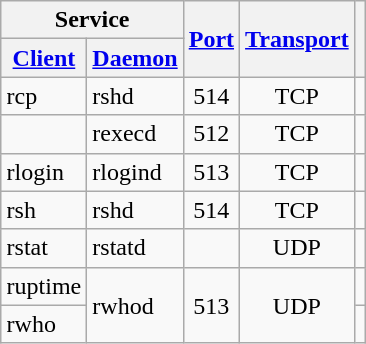<table class="wikitable" style="clear:right; float:right; text-align:center; margin-left:3ex">
<tr>
<th scope="col" colspan="2">Service</th>
<th scope="col" rowspan="2"><a href='#'>Port</a></th>
<th scope="col" rowspan="2"><a href='#'>Transport</a></th>
<th scope="col" rowspan="2"></th>
</tr>
<tr>
<th scope="col"><a href='#'>Client</a></th>
<th scope="col"><a href='#'>Daemon</a></th>
</tr>
<tr>
<td style="text-align:left">rcp</td>
<td style="text-align:left">rshd</td>
<td>514</td>
<td>TCP</td>
<td></td>
</tr>
<tr>
<td style="text-align:left"></td>
<td style="text-align:left">rexecd</td>
<td>512</td>
<td>TCP</td>
<td></td>
</tr>
<tr>
<td style="text-align:left">rlogin</td>
<td style="text-align:left">rlogind</td>
<td>513</td>
<td>TCP</td>
<td></td>
</tr>
<tr>
<td style="text-align:left">rsh</td>
<td style="text-align:left">rshd</td>
<td>514</td>
<td>TCP</td>
<td></td>
</tr>
<tr>
<td style="text-align:left">rstat</td>
<td style="text-align:left">rstatd</td>
<td></td>
<td>UDP</td>
<td></td>
</tr>
<tr>
<td style="text-align:left">ruptime</td>
<td rowspan="2" style="text-align:left">rwhod</td>
<td rowspan="2">513</td>
<td rowspan="2">UDP</td>
<td></td>
</tr>
<tr>
<td style="text-align:left">rwho</td>
<td></td>
</tr>
</table>
